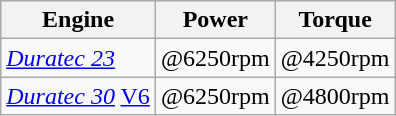<table class="wikitable">
<tr>
<th>Engine</th>
<th>Power</th>
<th>Torque</th>
</tr>
<tr>
<td> <em><a href='#'>Duratec 23</a></em></td>
<td> @6250rpm</td>
<td> @4250rpm</td>
</tr>
<tr>
<td> <em><a href='#'>Duratec 30</a></em> <a href='#'>V6</a></td>
<td> @6250rpm</td>
<td> @4800rpm</td>
</tr>
</table>
